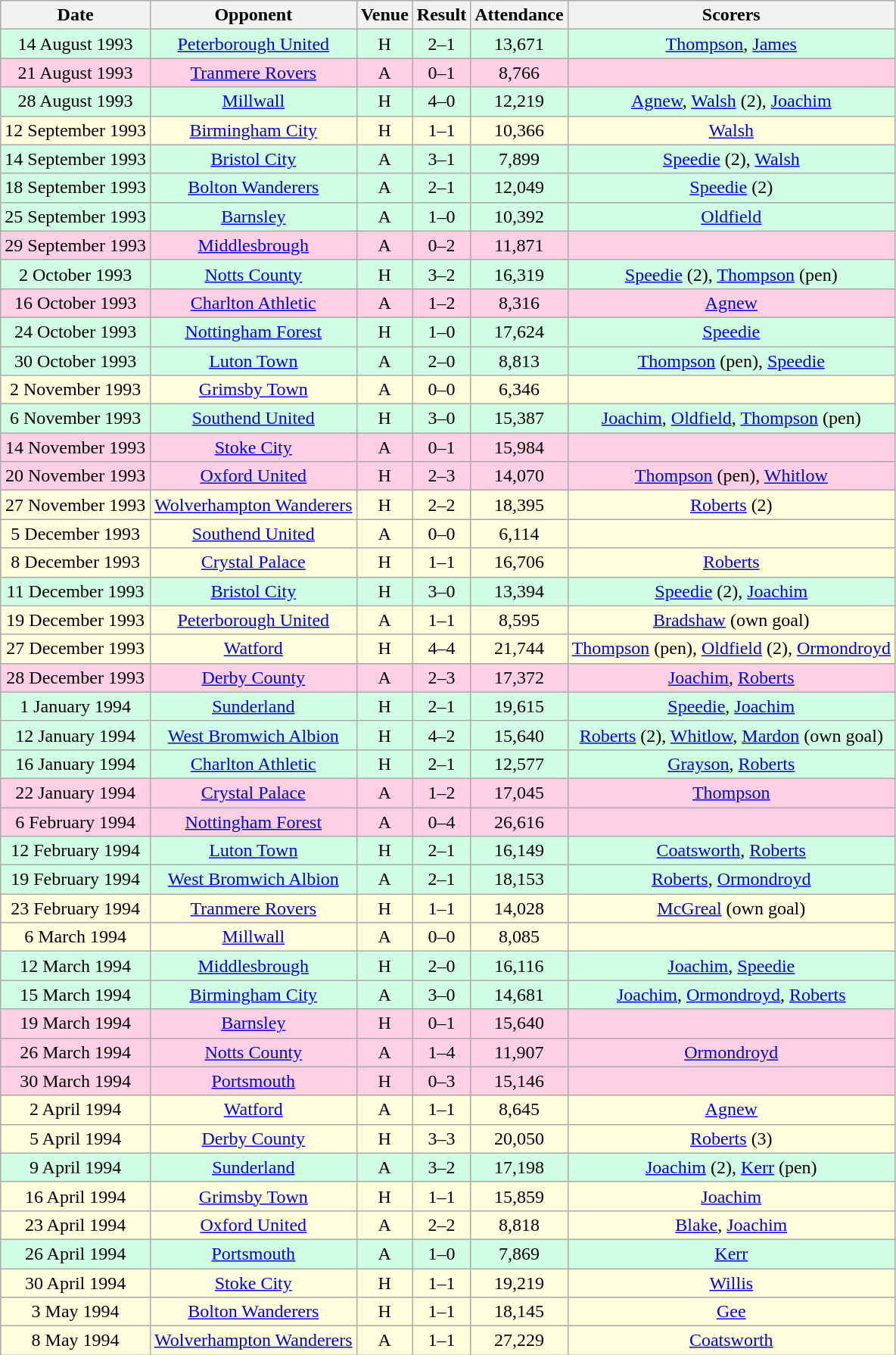<table class="wikitable sortable" style="font-size:100%; text-align:center">
<tr>
<th>Date</th>
<th>Opponent</th>
<th>Venue</th>
<th>Result</th>
<th>Attendance</th>
<th>Scorers</th>
</tr>
<tr style="background-color: #d0ffe3;">
<td>14 August 1993</td>
<td><a href='#'>Peterborough United</a></td>
<td>H</td>
<td>2–1</td>
<td>13,671</td>
<td><a href='#'>Thompson</a>, <a href='#'>James</a></td>
</tr>
<tr style="background-color: #ffd0e3;">
<td>21 August 1993</td>
<td><a href='#'>Tranmere Rovers</a></td>
<td>A</td>
<td>0–1</td>
<td>8,766</td>
<td></td>
</tr>
<tr style="background-color: #d0ffe3;">
<td>28 August 1993</td>
<td><a href='#'>Millwall</a></td>
<td>H</td>
<td>4–0</td>
<td>12,219</td>
<td><a href='#'>Agnew</a>, <a href='#'>Walsh</a> (2), <a href='#'>Joachim</a></td>
</tr>
<tr style="background-color: #ffffdd;">
<td>12 September 1993</td>
<td><a href='#'>Birmingham City</a></td>
<td>H</td>
<td>1–1</td>
<td>10,366</td>
<td><a href='#'>Walsh</a></td>
</tr>
<tr style="background-color: #d0ffe3;">
<td>14 September 1993</td>
<td><a href='#'>Bristol City</a></td>
<td>A</td>
<td>3–1</td>
<td>7,899</td>
<td><a href='#'>Speedie</a> (2), <a href='#'>Walsh</a></td>
</tr>
<tr style="background-color: #d0ffe3;">
<td>18 September 1993</td>
<td><a href='#'>Bolton Wanderers</a></td>
<td>A</td>
<td>2–1</td>
<td>12,049</td>
<td><a href='#'>Speedie</a> (2)</td>
</tr>
<tr style="background-color: #d0ffe3;">
<td>25 September 1993</td>
<td><a href='#'>Barnsley</a></td>
<td>A</td>
<td>1–0</td>
<td>10,392</td>
<td><a href='#'>Oldfield</a></td>
</tr>
<tr style="background-color: #ffd0e3;">
<td>29 September 1993</td>
<td><a href='#'>Middlesbrough</a></td>
<td>A</td>
<td>0–2</td>
<td>11,871</td>
<td></td>
</tr>
<tr style="background-color: #d0ffe3;">
<td>2 October 1993</td>
<td><a href='#'>Notts County</a></td>
<td>H</td>
<td>3–2</td>
<td>16,319</td>
<td><a href='#'>Speedie</a> (2), <a href='#'>Thompson</a> (pen)</td>
</tr>
<tr style="background-color: #ffd0e3;">
<td>16 October 1993</td>
<td><a href='#'>Charlton Athletic</a></td>
<td>A</td>
<td>1–2</td>
<td>8,316</td>
<td><a href='#'>Agnew</a></td>
</tr>
<tr style="background-color: #d0ffe3;">
<td>24 October 1993</td>
<td><a href='#'>Nottingham Forest</a></td>
<td>H</td>
<td>1–0</td>
<td>17,624</td>
<td><a href='#'>Speedie</a></td>
</tr>
<tr style="background-color: #d0ffe3;">
<td>30 October 1993</td>
<td><a href='#'>Luton Town</a></td>
<td>A</td>
<td>2–0</td>
<td>8,813</td>
<td><a href='#'>Thompson</a> (pen), <a href='#'>Speedie</a></td>
</tr>
<tr style="background-color: #ffffdd;">
<td>2 November 1993</td>
<td><a href='#'>Grimsby Town</a></td>
<td>A</td>
<td>0–0</td>
<td>6,346</td>
<td></td>
</tr>
<tr style="background-color: #d0ffe3;">
<td>6 November 1993</td>
<td><a href='#'>Southend United</a></td>
<td>H</td>
<td>3–0</td>
<td>15,387</td>
<td><a href='#'>Joachim</a>, <a href='#'>Oldfield</a>, <a href='#'>Thompson</a> (pen)</td>
</tr>
<tr style="background-color: #ffd0e3;">
<td>14 November 1993</td>
<td><a href='#'>Stoke City</a></td>
<td>A</td>
<td>0–1</td>
<td>15,984</td>
<td></td>
</tr>
<tr style="background-color: #ffd0e3;">
<td>20 November 1993</td>
<td><a href='#'>Oxford United</a></td>
<td>H</td>
<td>2–3</td>
<td>14,070</td>
<td><a href='#'>Thompson</a> (pen), <a href='#'>Whitlow</a></td>
</tr>
<tr style="background-color: #ffffdd;">
<td>27 November 1993</td>
<td><a href='#'>Wolverhampton Wanderers</a></td>
<td>H</td>
<td>2–2</td>
<td>18,395</td>
<td><a href='#'>Roberts</a> (2)</td>
</tr>
<tr style="background-color: #ffffdd;">
<td>5 December 1993</td>
<td><a href='#'>Southend United</a></td>
<td>A</td>
<td>0–0</td>
<td>6,114</td>
<td></td>
</tr>
<tr style="background-color: #ffffdd;">
<td>8 December 1993</td>
<td><a href='#'>Crystal Palace</a></td>
<td>H</td>
<td>1–1</td>
<td>16,706</td>
<td><a href='#'>Roberts</a></td>
</tr>
<tr style="background-color: #d0ffe3;">
<td>11 December 1993</td>
<td><a href='#'>Bristol City</a></td>
<td>H</td>
<td>3–0</td>
<td>13,394</td>
<td><a href='#'>Speedie</a> (2), <a href='#'>Joachim</a></td>
</tr>
<tr style="background-color: #ffffdd;">
<td>19 December 1993</td>
<td><a href='#'>Peterborough United</a></td>
<td>A</td>
<td>1–1</td>
<td>8,595</td>
<td><a href='#'>Bradshaw</a> (own goal)</td>
</tr>
<tr style="background-color: #ffffdd;">
<td>27 December 1993</td>
<td><a href='#'>Watford</a></td>
<td>H</td>
<td>4–4</td>
<td>21,744</td>
<td><a href='#'>Thompson</a> (pen), <a href='#'>Oldfield</a> (2), <a href='#'>Ormondroyd</a></td>
</tr>
<tr style="background-color: #ffd0e3;">
<td>28 December 1993</td>
<td><a href='#'>Derby County</a></td>
<td>A</td>
<td>2–3</td>
<td>17,372</td>
<td><a href='#'>Joachim</a>, <a href='#'>Roberts</a></td>
</tr>
<tr style="background-color: #d0ffe3;">
<td>1 January 1994</td>
<td><a href='#'>Sunderland</a></td>
<td>H</td>
<td>2–1</td>
<td>19,615</td>
<td><a href='#'>Speedie</a>, <a href='#'>Joachim</a></td>
</tr>
<tr style="background-color: #d0ffe3;">
<td>12 January 1994</td>
<td><a href='#'>West Bromwich Albion</a></td>
<td>H</td>
<td>4–2</td>
<td>15,640</td>
<td><a href='#'>Roberts</a> (2), <a href='#'>Whitlow</a>, <a href='#'>Mardon</a> (own goal)</td>
</tr>
<tr style="background-color: #d0ffe3;">
<td>16 January 1994</td>
<td><a href='#'>Charlton Athletic</a></td>
<td>H</td>
<td>2–1</td>
<td>12,577</td>
<td><a href='#'>Grayson</a>, <a href='#'>Roberts</a></td>
</tr>
<tr style="background-color: #ffd0e3;">
<td>22 January 1994</td>
<td><a href='#'>Crystal Palace</a></td>
<td>A</td>
<td>1–2</td>
<td>17,045</td>
<td><a href='#'>Thompson</a></td>
</tr>
<tr style="background-color: #ffd0e3;">
<td>6 February 1994</td>
<td><a href='#'>Nottingham Forest</a></td>
<td>A</td>
<td>0–4</td>
<td>26,616</td>
<td></td>
</tr>
<tr style="background-color: #d0ffe3;">
<td>12 February 1994</td>
<td><a href='#'>Luton Town</a></td>
<td>H</td>
<td>2–1</td>
<td>16,149</td>
<td><a href='#'>Coatsworth</a>, <a href='#'>Roberts</a></td>
</tr>
<tr style="background-color: #d0ffe3;">
<td>19 February 1994</td>
<td><a href='#'>West Bromwich Albion</a></td>
<td>A</td>
<td>2–1</td>
<td>18,153</td>
<td><a href='#'>Roberts</a>, <a href='#'>Ormondroyd</a></td>
</tr>
<tr style="background-color: #ffffdd;">
<td>23 February 1994</td>
<td><a href='#'>Tranmere Rovers</a></td>
<td>H</td>
<td>1–1</td>
<td>14,028</td>
<td><a href='#'>McGreal</a> (own goal)</td>
</tr>
<tr style="background-color: #ffffdd;">
<td>6 March 1994</td>
<td><a href='#'>Millwall</a></td>
<td>A</td>
<td>0–0</td>
<td>8,085</td>
<td></td>
</tr>
<tr style="background-color: #d0ffe3;">
<td>12 March 1994</td>
<td><a href='#'>Middlesbrough</a></td>
<td>H</td>
<td>2–0</td>
<td>16,116</td>
<td><a href='#'>Joachim</a>, <a href='#'>Speedie</a></td>
</tr>
<tr style="background-color: #d0ffe3;">
<td>15 March 1994</td>
<td><a href='#'>Birmingham City</a></td>
<td>A</td>
<td>3–0</td>
<td>14,681</td>
<td><a href='#'>Joachim</a>, <a href='#'>Ormondroyd</a>, <a href='#'>Roberts</a></td>
</tr>
<tr style="background-color: #ffd0e3;">
<td>19 March 1994</td>
<td><a href='#'>Barnsley</a></td>
<td>H</td>
<td>0–1</td>
<td>15,640</td>
<td></td>
</tr>
<tr style="background-color: #ffd0e3;">
<td>26 March 1994</td>
<td><a href='#'>Notts County</a></td>
<td>A</td>
<td>1–4</td>
<td>11,907</td>
<td><a href='#'>Ormondroyd</a></td>
</tr>
<tr style="background-color: #ffd0e3;">
<td>30 March 1994</td>
<td><a href='#'>Portsmouth</a></td>
<td>H</td>
<td>0–3</td>
<td>15,146</td>
<td></td>
</tr>
<tr style="background-color: #ffffdd;">
<td>2 April 1994</td>
<td><a href='#'>Watford</a></td>
<td>A</td>
<td>1–1</td>
<td>8,645</td>
<td><a href='#'>Agnew</a></td>
</tr>
<tr style="background-color: #ffffdd;">
<td>5 April 1994</td>
<td><a href='#'>Derby County</a></td>
<td>H</td>
<td>3–3</td>
<td>20,050</td>
<td><a href='#'>Roberts</a> (3)</td>
</tr>
<tr style="background-color: #d0ffe3;">
<td>9 April 1994</td>
<td><a href='#'>Sunderland</a></td>
<td>A</td>
<td>3–2</td>
<td>17,198</td>
<td><a href='#'>Joachim</a> (2), <a href='#'>Kerr</a> (pen)</td>
</tr>
<tr style="background-color: #ffffdd;">
<td>16 April 1994</td>
<td><a href='#'>Grimsby Town</a></td>
<td>H</td>
<td>1–1</td>
<td>15,859</td>
<td><a href='#'>Joachim</a></td>
</tr>
<tr style="background-color: #ffffdd;">
<td>23 April 1994</td>
<td><a href='#'>Oxford United</a></td>
<td>A</td>
<td>2–2</td>
<td>8,818</td>
<td><a href='#'>Blake</a>, <a href='#'>Joachim</a></td>
</tr>
<tr style="background-color: #d0ffe3;">
<td>26 April 1994</td>
<td><a href='#'>Portsmouth</a></td>
<td>A</td>
<td>1–0</td>
<td>7,869</td>
<td><a href='#'>Kerr</a></td>
</tr>
<tr style="background-color: #ffffdd;">
<td>30 April 1994</td>
<td><a href='#'>Stoke City</a></td>
<td>H</td>
<td>1–1</td>
<td>19,219</td>
<td><a href='#'>Willis</a></td>
</tr>
<tr style="background-color: #ffffdd;">
<td>3 May 1994</td>
<td><a href='#'>Bolton Wanderers</a></td>
<td>H</td>
<td>1–1</td>
<td>18,145</td>
<td><a href='#'>Gee</a></td>
</tr>
<tr style="background-color: #ffffdd;">
<td>8 May 1994</td>
<td><a href='#'>Wolverhampton Wanderers</a></td>
<td>A</td>
<td>1–1</td>
<td>27,229</td>
<td><a href='#'>Coatsworth</a></td>
</tr>
</table>
